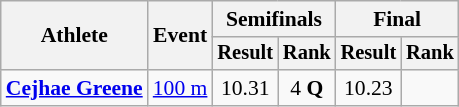<table class=wikitable style="font-size:90%">
<tr>
<th rowspan="2">Athlete</th>
<th rowspan="2">Event</th>
<th colspan="2">Semifinals</th>
<th colspan="2">Final</th>
</tr>
<tr style="font-size:95%">
<th>Result</th>
<th>Rank</th>
<th>Result</th>
<th>Rank</th>
</tr>
<tr align=center>
<td align=left><strong><a href='#'>Cejhae Greene</a></strong></td>
<td align=left><a href='#'>100 m</a></td>
<td>10.31</td>
<td>4 <strong>Q</strong></td>
<td>10.23</td>
<td></td>
</tr>
</table>
